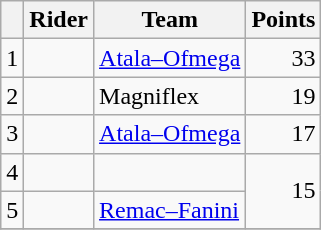<table class="wikitable">
<tr>
<th></th>
<th>Rider</th>
<th>Team</th>
<th>Points</th>
</tr>
<tr>
<td>1</td>
<td></td>
<td><a href='#'>Atala–Ofmega</a></td>
<td align=right>33</td>
</tr>
<tr>
<td>2</td>
<td></td>
<td>Magniflex</td>
<td align=right>19</td>
</tr>
<tr>
<td>3</td>
<td></td>
<td><a href='#'>Atala–Ofmega</a></td>
<td align=right>17</td>
</tr>
<tr>
<td>4</td>
<td></td>
<td></td>
<td align=right rowspan="2">15</td>
</tr>
<tr>
<td>5</td>
<td></td>
<td><a href='#'>Remac–Fanini</a></td>
</tr>
<tr>
</tr>
</table>
